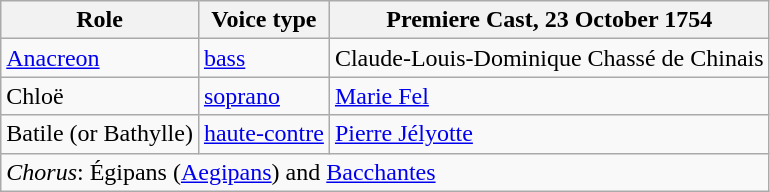<table class="wikitable">
<tr>
<th>Role</th>
<th>Voice type</th>
<th>Premiere Cast, 23 October 1754</th>
</tr>
<tr>
<td><a href='#'>Anacreon</a></td>
<td><a href='#'>bass</a></td>
<td>Claude-Louis-Dominique Chassé de Chinais</td>
</tr>
<tr>
<td>Chloë</td>
<td><a href='#'>soprano</a></td>
<td><a href='#'>Marie Fel</a></td>
</tr>
<tr>
<td>Batile (or Bathylle)</td>
<td><a href='#'>haute-contre</a></td>
<td><a href='#'>Pierre Jélyotte</a></td>
</tr>
<tr>
<td colspan="3"><em>Chorus</em>: Égipans (<a href='#'>Aegipans</a>) and <a href='#'>Bacchantes</a></td>
</tr>
</table>
